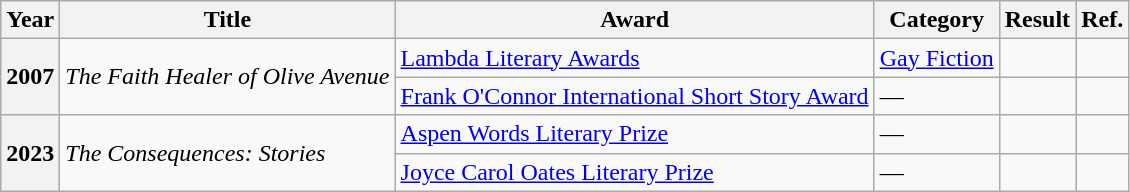<table class="wikitable sortable">
<tr>
<th>Year</th>
<th>Title</th>
<th>Award</th>
<th>Category</th>
<th>Result</th>
<th>Ref.</th>
</tr>
<tr>
<th rowspan="2">2007</th>
<td rowspan="2"><em>The Faith Healer of Olive Avenue</em></td>
<td><a href='#'>Lambda Literary Awards</a></td>
<td><a href='#'>Gay Fiction</a></td>
<td></td>
<td></td>
</tr>
<tr>
<td><a href='#'>Frank O'Connor International Short Story Award</a></td>
<td>—</td>
<td></td>
<td></td>
</tr>
<tr>
<th rowspan="2">2023</th>
<td rowspan="2"><em>The Consequences: Stories</em></td>
<td><a href='#'>Aspen Words Literary Prize</a></td>
<td>—</td>
<td></td>
<td></td>
</tr>
<tr>
<td><a href='#'>Joyce Carol Oates Literary Prize</a></td>
<td>—</td>
<td></td>
<td></td>
</tr>
</table>
